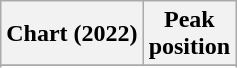<table class="wikitable sortable plainrowheaders" style="text-align:center">
<tr>
<th scope="col">Chart (2022)</th>
<th scope="col">Peak<br>position</th>
</tr>
<tr>
</tr>
<tr>
</tr>
</table>
